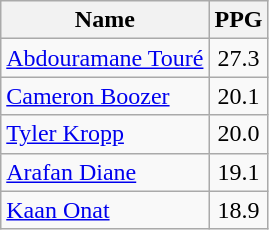<table class=wikitable>
<tr>
<th>Name</th>
<th>PPG</th>
</tr>
<tr>
<td> <a href='#'>Abdouramane Touré</a></td>
<td align=center>27.3</td>
</tr>
<tr>
<td> <a href='#'>Cameron Boozer</a></td>
<td align=center>20.1</td>
</tr>
<tr>
<td> <a href='#'>Tyler Kropp</a></td>
<td align=center>20.0</td>
</tr>
<tr>
<td> <a href='#'>Arafan Diane</a></td>
<td align=center>19.1</td>
</tr>
<tr>
<td> <a href='#'>Kaan Onat</a></td>
<td align=center>18.9</td>
</tr>
</table>
